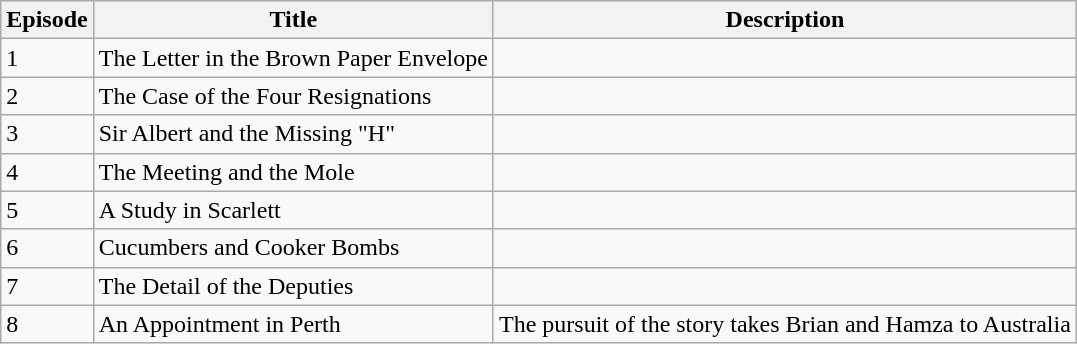<table class="wikitable">
<tr>
<th>Episode</th>
<th>Title</th>
<th>Description</th>
</tr>
<tr>
<td>1</td>
<td>The Letter in the Brown Paper Envelope</td>
<td></td>
</tr>
<tr>
<td>2</td>
<td>The Case of the Four Resignations</td>
<td></td>
</tr>
<tr>
<td>3</td>
<td>Sir Albert and the Missing "H"</td>
<td></td>
</tr>
<tr>
<td>4</td>
<td>The Meeting and the Mole</td>
<td></td>
</tr>
<tr>
<td>5</td>
<td>A Study in Scarlett</td>
<td></td>
</tr>
<tr>
<td>6</td>
<td>Cucumbers and Cooker Bombs</td>
<td></td>
</tr>
<tr>
<td>7</td>
<td>The Detail of the Deputies</td>
<td></td>
</tr>
<tr>
<td>8</td>
<td>An Appointment in Perth</td>
<td>The pursuit of the story takes Brian and Hamza to Australia</td>
</tr>
</table>
